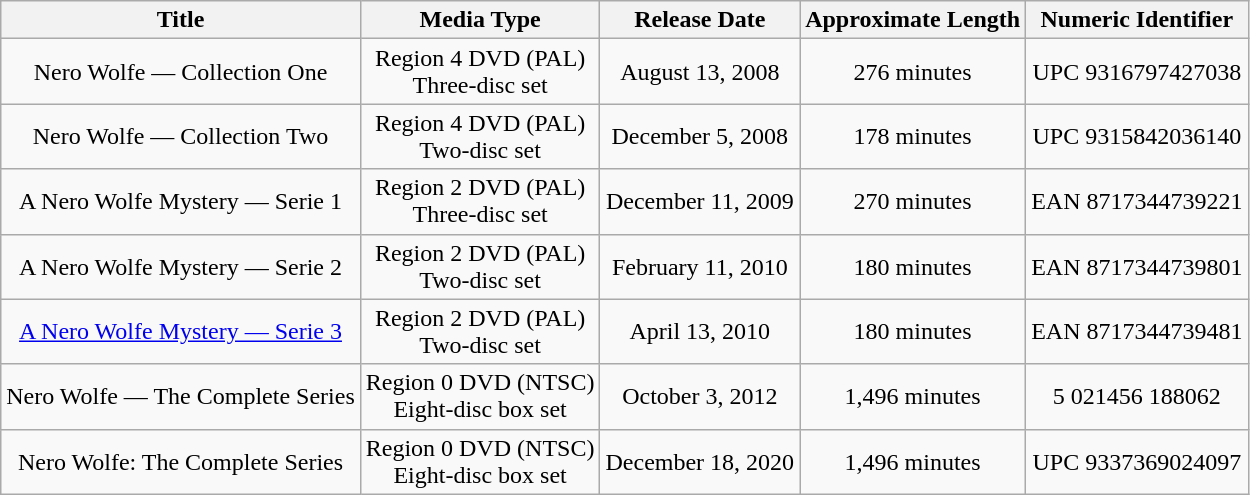<table class="wikitable">
<tr>
<th>Title</th>
<th>Media Type</th>
<th>Release Date</th>
<th>Approximate Length</th>
<th>Numeric Identifier</th>
</tr>
<tr>
<td align="center">Nero Wolfe — Collection One</td>
<td align="center">Region 4 DVD (PAL)<br>Three-disc set</td>
<td align="center">August 13, 2008</td>
<td align="center">276 minutes</td>
<td align="center">UPC 9316797427038</td>
</tr>
<tr>
<td align="center">Nero Wolfe — Collection Two</td>
<td align="center">Region 4 DVD (PAL)<br>Two-disc set</td>
<td align="center">December 5, 2008</td>
<td align="center">178 minutes</td>
<td align="center">UPC 9315842036140</td>
</tr>
<tr>
<td align="center">A Nero Wolfe Mystery — Serie 1</td>
<td align="center">Region 2 DVD (PAL)<br>Three-disc set</td>
<td align="center">December 11, 2009</td>
<td align="center">270 minutes</td>
<td align="center">EAN 8717344739221</td>
</tr>
<tr>
<td align="center">A Nero Wolfe Mystery — Serie 2</td>
<td align="center">Region 2 DVD (PAL)<br>Two-disc set</td>
<td align="center">February 11, 2010</td>
<td align="center">180 minutes</td>
<td align="center">EAN 8717344739801</td>
</tr>
<tr>
<td align="center"><a href='#'>A Nero Wolfe Mystery — Serie 3</a></td>
<td align="center">Region 2 DVD (PAL)<br>Two-disc set</td>
<td align="center">April 13, 2010</td>
<td align="center">180 minutes</td>
<td align="center">EAN 8717344739481</td>
</tr>
<tr>
<td align="center">Nero Wolfe — The Complete Series</td>
<td align="center">Region 0 DVD (NTSC)<br>Eight-disc box set</td>
<td align="center">October 3, 2012</td>
<td align="center">1,496 minutes</td>
<td align="center">5 021456 188062</td>
</tr>
<tr>
<td align="center">Nero Wolfe: The Complete Series</td>
<td align="center">Region 0 DVD (NTSC)<br>Eight-disc box set</td>
<td align="center">December 18, 2020</td>
<td align="center">1,496 minutes</td>
<td align="center">UPC 9337369024097</td>
</tr>
</table>
